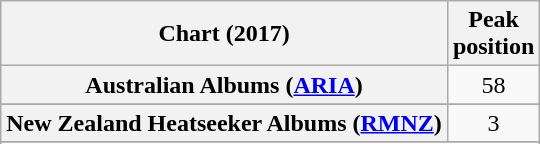<table class="wikitable sortable plainrowheaders" style="text-align:center">
<tr>
<th scope="col">Chart (2017)</th>
<th scope="col">Peak<br> position</th>
</tr>
<tr>
<th scope="row">Australian Albums (<a href='#'>ARIA</a>)</th>
<td>58</td>
</tr>
<tr>
</tr>
<tr>
</tr>
<tr>
</tr>
<tr>
</tr>
<tr>
</tr>
<tr>
</tr>
<tr>
<th scope="row">New Zealand Heatseeker Albums (<a href='#'>RMNZ</a>)</th>
<td>3</td>
</tr>
<tr>
</tr>
<tr>
</tr>
<tr>
</tr>
<tr>
</tr>
</table>
